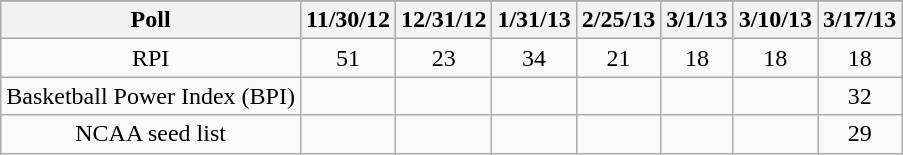<table class="wikitable" style="text-align:center">
<tr>
</tr>
<tr>
<th>Poll</th>
<th>11/30/12</th>
<th>12/31/12</th>
<th>1/31/13</th>
<th>2/25/13</th>
<th>3/1/13</th>
<th>3/10/13</th>
<th>3/17/13</th>
</tr>
<tr>
<td>RPI</td>
<td>51</td>
<td>23</td>
<td>34</td>
<td>21</td>
<td>18</td>
<td>18</td>
<td>18</td>
</tr>
<tr>
<td>Basketball Power Index (BPI)</td>
<td></td>
<td></td>
<td></td>
<td></td>
<td></td>
<td></td>
<td>32</td>
</tr>
<tr>
<td>NCAA seed list</td>
<td></td>
<td></td>
<td></td>
<td></td>
<td></td>
<td></td>
<td>29</td>
</tr>
</table>
